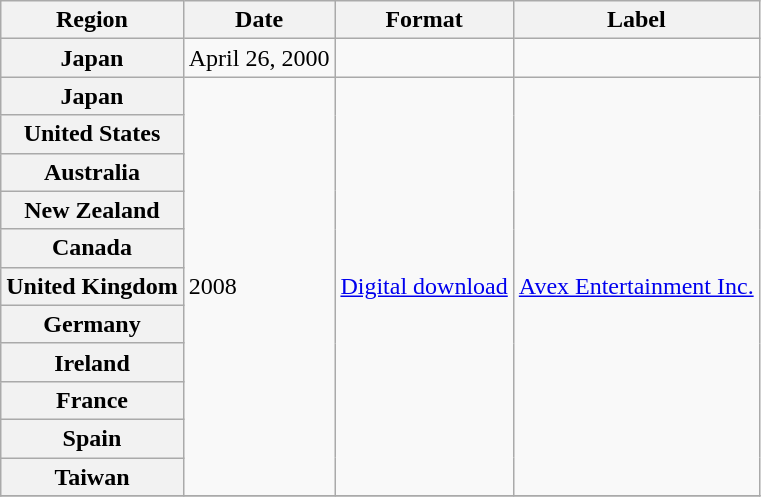<table class="wikitable plainrowheaders">
<tr>
<th scope="col">Region</th>
<th scope="col">Date</th>
<th scope="col">Format</th>
<th scope="col">Label</th>
</tr>
<tr>
<th scope="row">Japan</th>
<td>April 26, 2000</td>
<td></td>
<td></td>
</tr>
<tr>
<th scope="row">Japan</th>
<td rowspan="11">2008</td>
<td rowspan="11"><a href='#'>Digital download</a></td>
<td rowspan="11"><a href='#'>Avex Entertainment Inc.</a></td>
</tr>
<tr>
<th scope="row">United States</th>
</tr>
<tr>
<th scope="row">Australia</th>
</tr>
<tr>
<th scope="row">New Zealand</th>
</tr>
<tr>
<th scope="row">Canada</th>
</tr>
<tr>
<th scope="row">United Kingdom</th>
</tr>
<tr>
<th scope="row">Germany</th>
</tr>
<tr>
<th scope="row">Ireland</th>
</tr>
<tr>
<th scope="row">France</th>
</tr>
<tr>
<th scope="row">Spain</th>
</tr>
<tr>
<th scope="row">Taiwan</th>
</tr>
<tr>
</tr>
</table>
